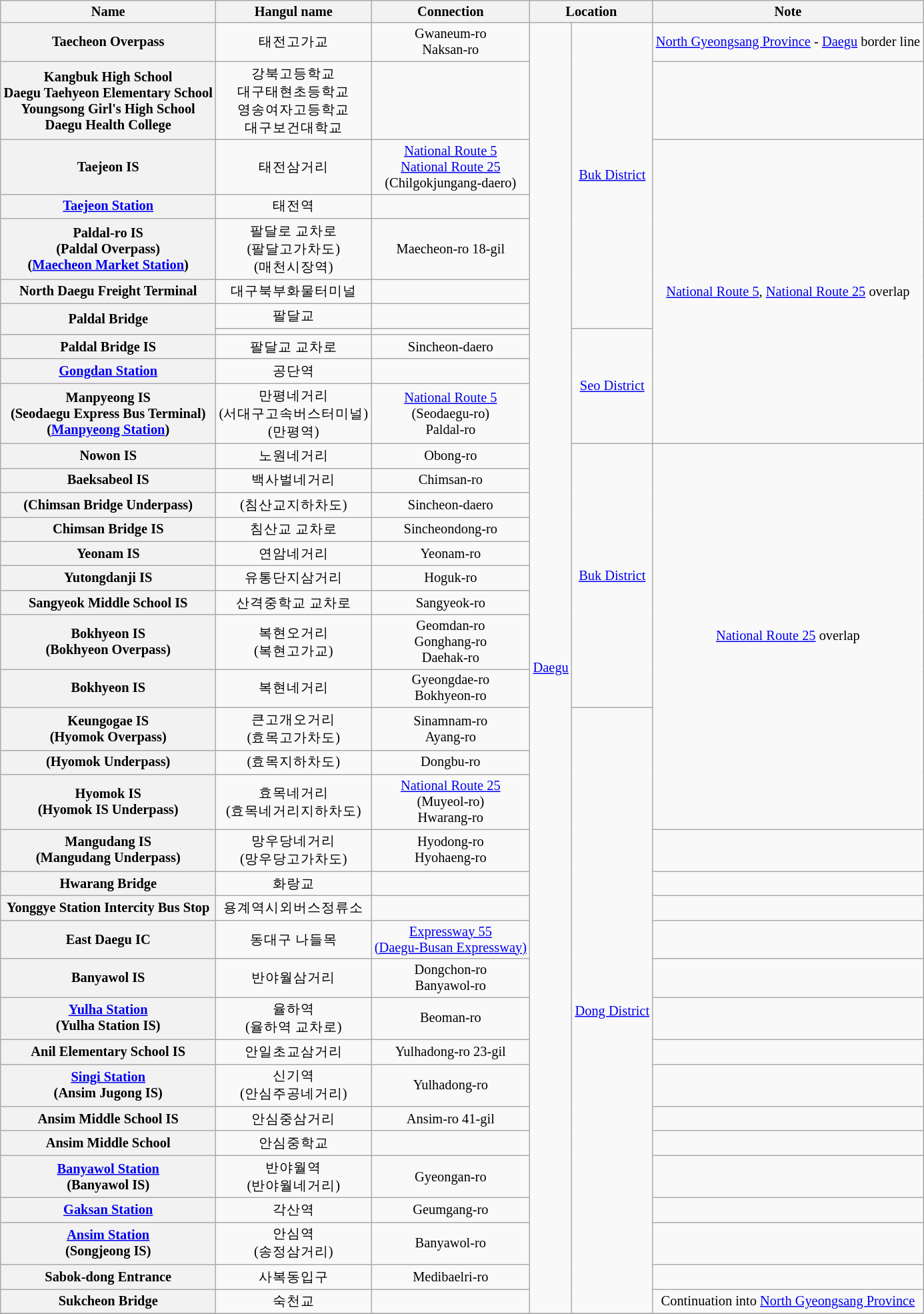<table class="wikitable" style="font-size: 85%; text-align: center;">
<tr>
<th>Name </th>
<th>Hangul name</th>
<th>Connection</th>
<th colspan="2">Location</th>
<th>Note</th>
</tr>
<tr>
<th>Taecheon Overpass</th>
<td>태전고가교</td>
<td>Gwaneum-ro<br>Naksan-ro</td>
<td rowspan=38><a href='#'>Daegu</a></td>
<td rowspan=7><a href='#'>Buk District</a></td>
<td><a href='#'>North Gyeongsang Province</a> - <a href='#'>Daegu</a> border line</td>
</tr>
<tr>
<th>Kangbuk High School<br>Daegu Taehyeon Elementary School<br>Youngsong Girl's High School<br>Daegu Health College</th>
<td>강북고등학교<br>대구태현초등학교<br>영송여자고등학교<br>대구보건대학교</td>
<td></td>
<td></td>
</tr>
<tr>
<th>Taejeon IS</th>
<td>태전삼거리</td>
<td><a href='#'>National Route 5</a><br><a href='#'>National Route 25</a><br>(Chilgokjungang-daero)</td>
<td rowspan=9><a href='#'>National Route 5</a>, <a href='#'>National Route 25</a> overlap</td>
</tr>
<tr>
<th><a href='#'>Taejeon Station</a></th>
<td>태전역</td>
<td></td>
</tr>
<tr>
<th>Paldal-ro IS<br>(Paldal Overpass)<br>(<a href='#'>Maecheon Market Station</a>)</th>
<td>팔달로 교차로<br>(팔달고가차도)<br>(매천시장역)</td>
<td>Maecheon-ro 18-gil</td>
</tr>
<tr>
<th>North Daegu Freight Terminal</th>
<td>대구북부화물터미널</td>
<td></td>
</tr>
<tr>
<th rowspan=2>Paldal Bridge</th>
<td>팔달교</td>
<td></td>
</tr>
<tr>
<td></td>
<td></td>
<td rowspan=4><a href='#'>Seo District</a></td>
</tr>
<tr>
<th>Paldal Bridge IS</th>
<td>팔달교 교차로</td>
<td>Sincheon-daero</td>
</tr>
<tr>
<th><a href='#'>Gongdan Station</a></th>
<td>공단역</td>
<td></td>
</tr>
<tr>
<th>Manpyeong IS<br>(Seodaegu Express Bus Terminal)<br>(<a href='#'>Manpyeong Station</a>)</th>
<td>만평네거리<br>(서대구고속버스터미널)<br>(만평역)</td>
<td><a href='#'>National Route 5</a><br>(Seodaegu-ro)<br>Paldal-ro</td>
</tr>
<tr>
<th>Nowon IS</th>
<td>노원네거리</td>
<td>Obong-ro</td>
<td rowspan=9><a href='#'>Buk District</a></td>
<td rowspan=12><a href='#'>National Route 25</a> overlap</td>
</tr>
<tr>
<th>Baeksabeol IS</th>
<td>백사벌네거리</td>
<td>Chimsan-ro</td>
</tr>
<tr>
<th>(Chimsan Bridge Underpass)</th>
<td>(침산교지하차도)</td>
<td>Sincheon-daero</td>
</tr>
<tr>
<th>Chimsan Bridge IS</th>
<td>침산교 교차로</td>
<td>Sincheondong-ro</td>
</tr>
<tr>
<th>Yeonam IS</th>
<td>연암네거리</td>
<td>Yeonam-ro</td>
</tr>
<tr>
<th>Yutongdanji IS</th>
<td>유통단지삼거리</td>
<td>Hoguk-ro</td>
</tr>
<tr>
<th>Sangyeok Middle School IS</th>
<td>산격중학교 교차로</td>
<td>Sangyeok-ro</td>
</tr>
<tr>
<th>Bokhyeon IS<br>(Bokhyeon Overpass)</th>
<td>복현오거리<br>(복현고가교)</td>
<td>Geomdan-ro<br>Gonghang-ro<br>Daehak-ro</td>
</tr>
<tr>
<th>Bokhyeon IS</th>
<td>복현네거리</td>
<td>Gyeongdae-ro<br>Bokhyeon-ro</td>
</tr>
<tr>
<th>Keungogae IS<br>(Hyomok Overpass)</th>
<td>큰고개오거리<br>(효목고가차도)</td>
<td>Sinamnam-ro<br>Ayang-ro</td>
<td rowspan=18><a href='#'>Dong District</a></td>
</tr>
<tr>
<th>(Hyomok Underpass)</th>
<td>(효목지하차도)</td>
<td>Dongbu-ro</td>
</tr>
<tr>
<th>Hyomok IS<br>(Hyomok IS Underpass)</th>
<td>효목네거리<br>(효목네거리지하차도)</td>
<td><a href='#'>National Route 25</a><br>(Muyeol-ro)<br>Hwarang-ro</td>
</tr>
<tr>
<th>Mangudang IS<br>(Mangudang Underpass)</th>
<td>망우당네거리<br>(망우당고가차도)</td>
<td>Hyodong-ro<br>Hyohaeng-ro</td>
<td></td>
</tr>
<tr>
<th>Hwarang Bridge</th>
<td>화랑교</td>
<td></td>
<td></td>
</tr>
<tr>
<th>Yonggye Station Intercity Bus Stop</th>
<td>용계역시외버스정류소</td>
<td></td>
<td></td>
</tr>
<tr>
<th>East Daegu IC</th>
<td>동대구 나들목</td>
<td><a href='#'>Expressway 55<br>(Daegu-Busan Expressway)</a></td>
<td></td>
</tr>
<tr>
<th>Banyawol IS</th>
<td>반야월삼거리</td>
<td>Dongchon-ro<br>Banyawol-ro</td>
<td></td>
</tr>
<tr>
<th><a href='#'>Yulha Station</a><br>(Yulha Station IS)</th>
<td>율하역<br>(율하역 교차로)</td>
<td>Beoman-ro</td>
<td></td>
</tr>
<tr>
<th>Anil Elementary School IS</th>
<td>안일초교삼거리</td>
<td>Yulhadong-ro 23-gil</td>
<td></td>
</tr>
<tr>
<th><a href='#'>Singi Station</a><br>(Ansim Jugong IS)</th>
<td>신기역<br>(안심주공네거리)</td>
<td>Yulhadong-ro</td>
<td></td>
</tr>
<tr>
<th>Ansim Middle School IS</th>
<td>안심중삼거리</td>
<td>Ansim-ro 41-gil</td>
<td></td>
</tr>
<tr>
<th>Ansim Middle School</th>
<td>안심중학교</td>
<td></td>
<td></td>
</tr>
<tr>
<th><a href='#'>Banyawol Station</a><br>(Banyawol IS)</th>
<td>반야월역<br>(반야월네거리)</td>
<td>Gyeongan-ro</td>
<td></td>
</tr>
<tr>
<th><a href='#'>Gaksan Station</a></th>
<td>각산역</td>
<td>Geumgang-ro</td>
<td></td>
</tr>
<tr>
<th><a href='#'>Ansim Station</a><br>(Songjeong IS)</th>
<td>안심역<br>(송정삼거리)</td>
<td>Banyawol-ro</td>
<td></td>
</tr>
<tr>
<th>Sabok-dong Entrance</th>
<td>사복동입구</td>
<td>Medibaelri-ro</td>
<td></td>
</tr>
<tr>
<th>Sukcheon Bridge</th>
<td>숙천교</td>
<td></td>
<td>Continuation into <a href='#'>North Gyeongsang Province</a></td>
</tr>
<tr>
</tr>
</table>
